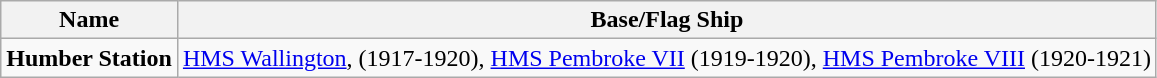<table class="wikitable">
<tr>
<th>Name</th>
<th>Base/Flag Ship</th>
</tr>
<tr>
<td><strong>Humber Station</strong></td>
<td><a href='#'>HMS Wallington</a>, (1917-1920), <a href='#'>HMS Pembroke VII</a>  (1919-1920), <a href='#'>HMS Pembroke VIII</a>  (1920-1921)</td>
</tr>
</table>
